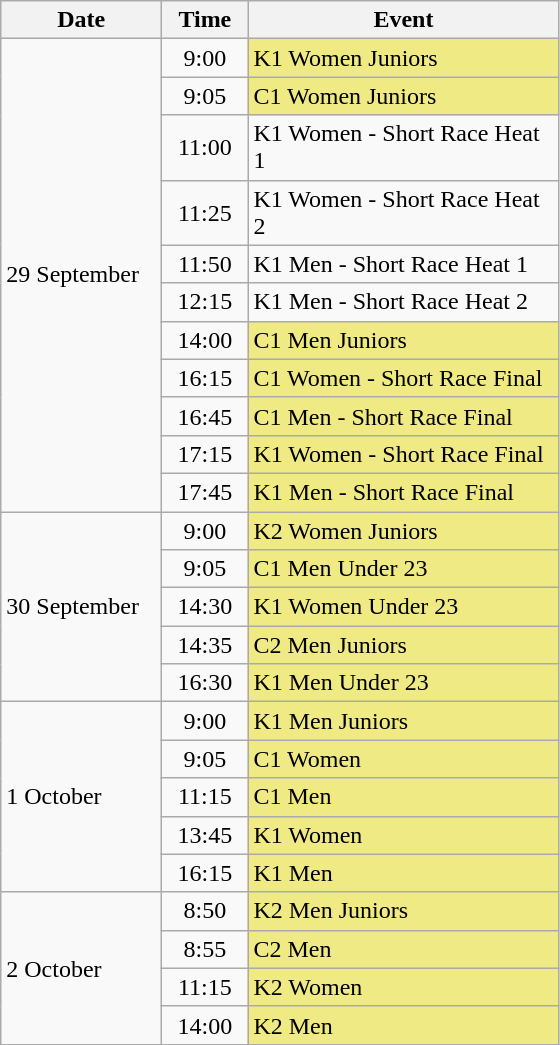<table class=wikitable>
<tr>
<th width=100px>Date</th>
<th width=50px>Time</th>
<th width=200px>Event</th>
</tr>
<tr>
<td rowspan=11>29 September</td>
<td align=center>9:00</td>
<td bgcolor=F0EA84>K1 Women Juniors</td>
</tr>
<tr>
<td align=center>9:05</td>
<td bgcolor=F0EA84>C1 Women Juniors</td>
</tr>
<tr>
<td align=center>11:00</td>
<td>K1 Women - Short Race Heat 1</td>
</tr>
<tr>
<td align=center>11:25</td>
<td>K1 Women - Short Race Heat 2</td>
</tr>
<tr>
<td align=center>11:50</td>
<td>K1 Men - Short Race Heat 1</td>
</tr>
<tr>
<td align=center>12:15</td>
<td>K1 Men - Short Race Heat 2</td>
</tr>
<tr>
<td align=center>14:00</td>
<td bgcolor=F0EA84>C1 Men Juniors</td>
</tr>
<tr>
<td align=center>16:15</td>
<td bgcolor=F0EA84>C1 Women - Short Race Final</td>
</tr>
<tr>
<td align=center>16:45</td>
<td bgcolor=F0EA84>C1 Men - Short Race Final</td>
</tr>
<tr>
<td align=center>17:15</td>
<td bgcolor=F0EA84>K1 Women - Short Race Final</td>
</tr>
<tr>
<td align=center>17:45</td>
<td bgcolor=F0EA84>K1 Men - Short Race Final</td>
</tr>
<tr>
<td rowspan=5>30 September</td>
<td align=center>9:00</td>
<td bgcolor=F0EA84>K2 Women Juniors</td>
</tr>
<tr>
<td align=center>9:05</td>
<td bgcolor=F0EA84>C1 Men Under 23</td>
</tr>
<tr>
<td align=center>14:30</td>
<td bgcolor=F0EA84>K1 Women Under 23</td>
</tr>
<tr>
<td align=center>14:35</td>
<td bgcolor=F0EA84>C2 Men Juniors</td>
</tr>
<tr>
<td align=center>16:30</td>
<td bgcolor=F0EA84>K1 Men Under 23</td>
</tr>
<tr>
<td rowspan=5>1 October</td>
<td align=center>9:00</td>
<td bgcolor=F0EA84>K1 Men Juniors</td>
</tr>
<tr>
<td align=center>9:05</td>
<td bgcolor=F0EA84>C1 Women</td>
</tr>
<tr>
<td align=center>11:15</td>
<td bgcolor=F0EA84>C1 Men</td>
</tr>
<tr>
<td align=center>13:45</td>
<td bgcolor=F0EA84>K1 Women</td>
</tr>
<tr>
<td align=center>16:15</td>
<td bgcolor=F0EA84>K1 Men</td>
</tr>
<tr>
<td rowspan=4>2 October</td>
<td align=center>8:50</td>
<td bgcolor=F0EA84>K2 Men Juniors</td>
</tr>
<tr>
<td align=center>8:55</td>
<td bgcolor=F0EA84>C2 Men</td>
</tr>
<tr>
<td align=center>11:15</td>
<td bgcolor=F0EA84>K2 Women</td>
</tr>
<tr>
<td align=center>14:00</td>
<td bgcolor=F0EA84>K2 Men</td>
</tr>
</table>
